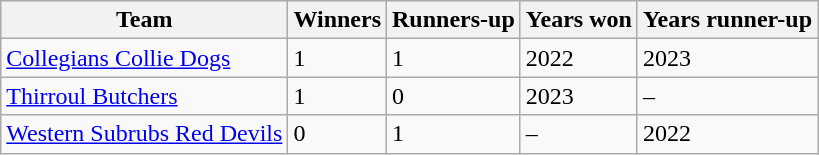<table class="wikitable sortable">
<tr>
<th>Team</th>
<th>Winners</th>
<th>Runners-up</th>
<th>Years won</th>
<th>Years runner-up</th>
</tr>
<tr>
<td> <a href='#'>Collegians Collie Dogs</a></td>
<td>1</td>
<td>1</td>
<td>2022</td>
<td>2023</td>
</tr>
<tr>
<td> <a href='#'>Thirroul Butchers</a></td>
<td>1</td>
<td>0</td>
<td>2023</td>
<td>–</td>
</tr>
<tr>
<td> <a href='#'>Western Subrubs Red Devils</a></td>
<td>0</td>
<td>1</td>
<td>–</td>
<td>2022</td>
</tr>
</table>
